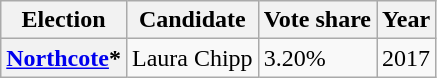<table class="wikitable">
<tr>
<th>Election</th>
<th>Candidate</th>
<th>Vote share</th>
<th>Year</th>
</tr>
<tr>
<th><a href='#'>Northcote</a>*</th>
<td>Laura Chipp</td>
<td>3.20%</td>
<td>2017</td>
</tr>
</table>
